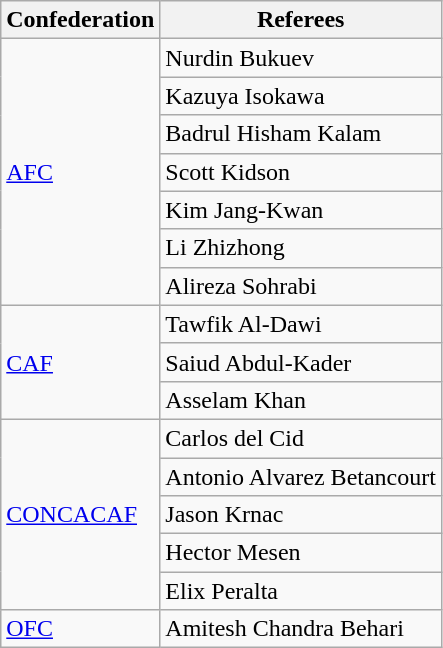<table class="wikitable">
<tr>
<th>Confederation</th>
<th>Referees</th>
</tr>
<tr>
<td rowspan="7"><a href='#'>AFC</a></td>
<td> Nurdin Bukuev</td>
</tr>
<tr>
<td> Kazuya Isokawa</td>
</tr>
<tr>
<td> Badrul Hisham Kalam</td>
</tr>
<tr>
<td> Scott Kidson</td>
</tr>
<tr>
<td> Kim Jang-Kwan</td>
</tr>
<tr>
<td> Li Zhizhong</td>
</tr>
<tr>
<td> Alireza Sohrabi</td>
</tr>
<tr>
<td rowspan="3"><a href='#'>CAF</a></td>
<td> Tawfik Al-Dawi</td>
</tr>
<tr>
<td> Saiud Abdul-Kader</td>
</tr>
<tr>
<td> Asselam Khan</td>
</tr>
<tr>
<td rowspan="5"><a href='#'>CONCACAF</a></td>
<td> Carlos del Cid</td>
</tr>
<tr>
<td> Antonio Alvarez Betancourt</td>
</tr>
<tr>
<td> Jason Krnac</td>
</tr>
<tr>
<td> Hector Mesen</td>
</tr>
<tr>
<td> Elix Peralta</td>
</tr>
<tr>
<td><a href='#'>OFC</a></td>
<td> Amitesh Chandra Behari</td>
</tr>
</table>
